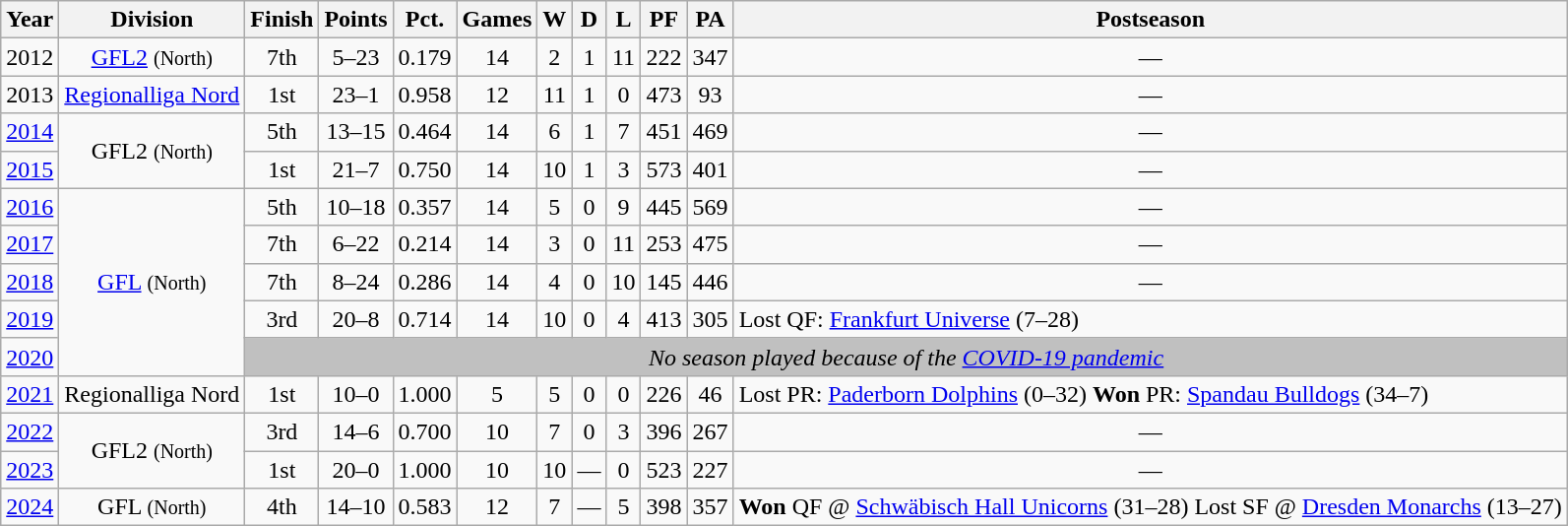<table class="wikitable" style="text-align:center;">
<tr>
<th>Year</th>
<th>Division</th>
<th>Finish</th>
<th>Points</th>
<th>Pct.</th>
<th>Games</th>
<th>W</th>
<th>D</th>
<th>L</th>
<th>PF</th>
<th>PA</th>
<th>Postseason</th>
</tr>
<tr>
<td>2012</td>
<td><a href='#'>GFL2</a> <small>(North)</small></td>
<td>7th</td>
<td>5–23</td>
<td>0.179</td>
<td>14</td>
<td>2</td>
<td>1</td>
<td>11</td>
<td>222</td>
<td>347</td>
<td>—</td>
</tr>
<tr>
<td>2013</td>
<td><a href='#'>Regionalliga Nord</a></td>
<td>1st</td>
<td>23–1</td>
<td>0.958</td>
<td>12</td>
<td>11</td>
<td>1</td>
<td>0</td>
<td>473</td>
<td>93</td>
<td>—</td>
</tr>
<tr>
<td><a href='#'>2014</a></td>
<td rowspan="2">GFL2 <small>(North)</small></td>
<td>5th</td>
<td>13–15</td>
<td>0.464</td>
<td>14</td>
<td>6</td>
<td>1</td>
<td>7</td>
<td>451</td>
<td>469</td>
<td>—</td>
</tr>
<tr>
<td><a href='#'>2015</a></td>
<td>1st</td>
<td>21–7</td>
<td>0.750</td>
<td>14</td>
<td>10</td>
<td>1</td>
<td>3</td>
<td>573</td>
<td>401</td>
<td>—</td>
</tr>
<tr>
<td><a href='#'>2016</a></td>
<td rowspan="5"><a href='#'>GFL</a> <small>(North)</small></td>
<td>5th</td>
<td>10–18</td>
<td>0.357</td>
<td>14</td>
<td>5</td>
<td>0</td>
<td>9</td>
<td>445</td>
<td>569</td>
<td>—</td>
</tr>
<tr>
<td><a href='#'>2017</a></td>
<td>7th</td>
<td>6–22</td>
<td>0.214</td>
<td>14</td>
<td>3</td>
<td>0</td>
<td>11</td>
<td>253</td>
<td>475</td>
<td>—</td>
</tr>
<tr>
<td><a href='#'>2018</a></td>
<td>7th</td>
<td>8–24</td>
<td>0.286</td>
<td>14</td>
<td>4</td>
<td>0</td>
<td>10</td>
<td>145</td>
<td>446</td>
<td>—</td>
</tr>
<tr>
<td><a href='#'>2019</a></td>
<td>3rd</td>
<td>20–8</td>
<td>0.714</td>
<td>14</td>
<td>10</td>
<td>0</td>
<td>4</td>
<td>413</td>
<td>305</td>
<td style="text-align:left">Lost QF: <a href='#'>Frankfurt Universe</a> (7–28)</td>
</tr>
<tr>
<td><a href='#'>2020</a></td>
<td colspan="10" style="background:#C0C0C0"><em>No season played because of the <a href='#'>COVID-19 pandemic</a></em></td>
</tr>
<tr>
<td><a href='#'>2021</a></td>
<td>Regionalliga Nord</td>
<td>1st</td>
<td>10–0</td>
<td>1.000</td>
<td>5</td>
<td>5</td>
<td>0</td>
<td>0</td>
<td>226</td>
<td>46</td>
<td style="text-align:left">Lost PR: <a href='#'>Paderborn Dolphins</a> (0–32)  <strong>Won</strong> PR: <a href='#'>Spandau Bulldogs</a> (34–7)</td>
</tr>
<tr>
<td><a href='#'>2022</a></td>
<td rowspan="2">GFL2 <small>(North)</small></td>
<td>3rd</td>
<td>14–6</td>
<td>0.700</td>
<td>10</td>
<td>7</td>
<td>0</td>
<td>3</td>
<td>396</td>
<td>267</td>
<td>—</td>
</tr>
<tr>
<td><a href='#'>2023</a></td>
<td>1st</td>
<td>20–0</td>
<td>1.000</td>
<td>10</td>
<td>10</td>
<td>—</td>
<td>0</td>
<td>523</td>
<td>227</td>
<td>—</td>
</tr>
<tr>
<td><a href='#'>2024</a></td>
<td>GFL <small>(North)</small></td>
<td>4th</td>
<td>14–10</td>
<td>0.583</td>
<td>12</td>
<td>7</td>
<td>—</td>
<td>5</td>
<td>398</td>
<td>357</td>
<td style="text-align:left"><strong>Won</strong> QF @ <a href='#'>Schwäbisch Hall Unicorns</a> (31–28)  Lost SF @ <a href='#'>Dresden Monarchs</a> (13–27)</td>
</tr>
</table>
